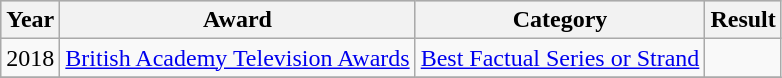<table class="wikitable">
<tr style="background:#ccc; text-align:center;">
<th>Year</th>
<th>Award</th>
<th>Category</th>
<th>Result</th>
</tr>
<tr>
<td>2018</td>
<td><a href='#'>British Academy Television Awards</a></td>
<td><a href='#'>Best Factual Series or Strand</a></td>
<td></td>
</tr>
<tr>
</tr>
</table>
